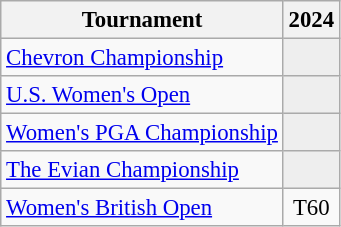<table class="wikitable" style="font-size:95%;text-align:center;">
<tr>
<th>Tournament</th>
<th>2024</th>
</tr>
<tr>
<td align=left><a href='#'>Chevron Championship</a></td>
<td style="background:#eeeeee;"></td>
</tr>
<tr>
<td align=left><a href='#'>U.S. Women's Open</a></td>
<td style="background:#eeeeee;"></td>
</tr>
<tr>
<td align=left><a href='#'>Women's PGA Championship</a></td>
<td style="background:#eeeeee;"></td>
</tr>
<tr>
<td align=left><a href='#'>The Evian Championship</a></td>
<td style="background:#eeeeee;"></td>
</tr>
<tr>
<td align=left><a href='#'>Women's British Open</a></td>
<td>T60</td>
</tr>
</table>
